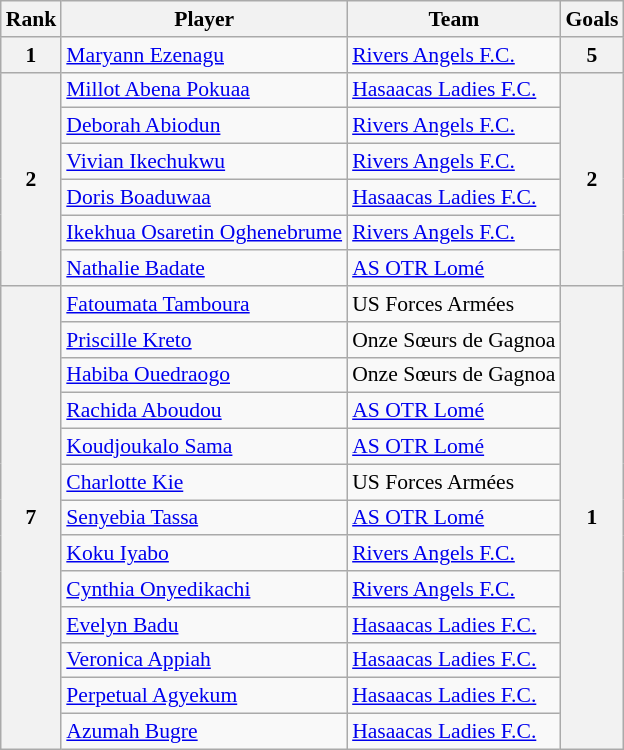<table class="wikitable" style="text-align:center; font-size:90%">
<tr>
<th>Rank</th>
<th>Player</th>
<th>Team</th>
<th>Goals</th>
</tr>
<tr>
<th>1</th>
<td align=left> <a href='#'>Maryann Ezenagu</a></td>
<td align=left> <a href='#'>Rivers Angels F.C.</a></td>
<th>5</th>
</tr>
<tr>
<th rowspan=6>2</th>
<td align=left> <a href='#'>Millot Abena Pokuaa</a></td>
<td align=left> <a href='#'>Hasaacas Ladies F.C.</a></td>
<th rowspan=6>2</th>
</tr>
<tr>
<td align=left> <a href='#'>Deborah Abiodun</a></td>
<td align=left> <a href='#'>Rivers Angels F.C.</a></td>
</tr>
<tr>
<td align=left> <a href='#'>Vivian Ikechukwu</a></td>
<td align=left> <a href='#'>Rivers Angels F.C.</a></td>
</tr>
<tr>
<td align=left> <a href='#'>Doris Boaduwaa</a></td>
<td align=left> <a href='#'>Hasaacas Ladies F.C.</a></td>
</tr>
<tr>
<td align=left> <a href='#'>Ikekhua Osaretin Oghenebrume</a></td>
<td align=left> <a href='#'>Rivers Angels F.C.</a></td>
</tr>
<tr>
<td align=left> <a href='#'>Nathalie Badate</a></td>
<td align=left> <a href='#'>AS OTR Lomé</a></td>
</tr>
<tr>
<th rowspan=20>7</th>
<td align=left> <a href='#'>Fatoumata Tamboura</a></td>
<td align=left> US Forces Armées</td>
<th rowspan=20>1</th>
</tr>
<tr>
<td align=left> <a href='#'>Priscille Kreto</a></td>
<td align=left> Onze Sœurs de Gagnoa</td>
</tr>
<tr>
<td align=left> <a href='#'>Habiba Ouedraogo</a></td>
<td align=left> Onze Sœurs de Gagnoa</td>
</tr>
<tr>
<td align=left> <a href='#'>Rachida Aboudou</a></td>
<td align=left> <a href='#'>AS OTR Lomé</a></td>
</tr>
<tr>
<td align=left> <a href='#'>Koudjoukalo Sama</a></td>
<td align=left> <a href='#'>AS OTR Lomé</a></td>
</tr>
<tr>
<td align=left> <a href='#'>Charlotte Kie</a></td>
<td align=left> US Forces Armées</td>
</tr>
<tr>
<td align=left> <a href='#'>Senyebia Tassa</a></td>
<td align=left> <a href='#'>AS OTR Lomé</a></td>
</tr>
<tr>
<td align=left> <a href='#'>Koku Iyabo</a></td>
<td align=left> <a href='#'>Rivers Angels F.C.</a></td>
</tr>
<tr>
<td align=left> <a href='#'>Cynthia Onyedikachi</a></td>
<td align=left> <a href='#'>Rivers Angels F.C.</a></td>
</tr>
<tr>
<td align=left> <a href='#'>Evelyn Badu</a></td>
<td align=left> <a href='#'>Hasaacas Ladies F.C.</a></td>
</tr>
<tr>
<td align=left> <a href='#'>Veronica Appiah</a></td>
<td align=left> <a href='#'>Hasaacas Ladies F.C.</a></td>
</tr>
<tr>
<td align=left> <a href='#'>Perpetual Agyekum</a></td>
<td align=left> <a href='#'>Hasaacas Ladies F.C.</a></td>
</tr>
<tr>
<td align=left> <a href='#'>Azumah Bugre</a></td>
<td align=left> <a href='#'>Hasaacas Ladies F.C.</a></td>
</tr>
</table>
